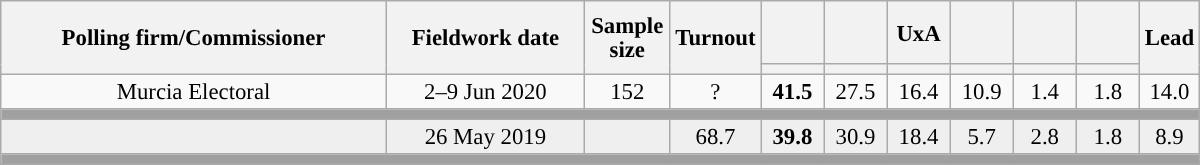<table class="wikitable collapsible collapsed" style="text-align:center; font-size:95%; line-height:16px;">
<tr style="height:42px;">
<th style="width:250px;" rowspan="2">Polling firm/Commissioner</th>
<th style="width:125px;" rowspan="2">Fieldwork date</th>
<th style="width:50px;" rowspan="2">Sample size</th>
<th style="width:45px;" rowspan="2">Turnout</th>
<th style="width:35px;"></th>
<th style="width:35px;"></th>
<th style="width:35px;">UxA</th>
<th style="width:35px;"></th>
<th style="width:35px;"></th>
<th style="width:35px;"></th>
<th style="width:30px;" rowspan="2">Lead</th>
</tr>
<tr>
<th style="color:inherit;background:"></th>
<th style="color:inherit;background:"></th>
<th style="color:inherit;background:"></th>
<th style="color:inherit;background:"></th>
<th style="color:inherit;background:"></th>
<th style="color:inherit;background:"></th>
</tr>
<tr>
<td>Murcia Electoral</td>
<td>2–9 Jun 2020</td>
<td>152</td>
<td>?</td>
<td><strong>41.5</strong><br></td>
<td>27.5<br></td>
<td>16.4<br></td>
<td>10.9<br></td>
<td>1.4<br></td>
<td>1.8<br></td>
<td style="background:">14.0</td>
</tr>
<tr>
<td colspan="11" style="background:#A0A0A0"></td>
</tr>
<tr style="background:#EFEFEF;">
<td><strong></strong></td>
<td>26 May 2019</td>
<td></td>
<td>68.7</td>
<td><strong>39.8</strong><br></td>
<td>30.9<br></td>
<td>18.4<br></td>
<td>5.7<br></td>
<td>2.8<br></td>
<td>1.8<br></td>
<td style="background:">8.9</td>
</tr>
<tr>
<td colspan="11" style="background:#A0A0A0"></td>
</tr>
</table>
